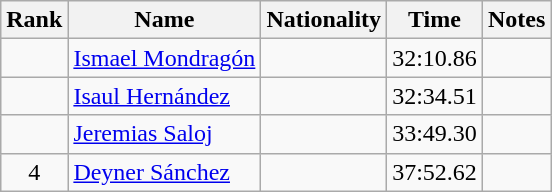<table class="wikitable sortable" style="text-align:center">
<tr>
<th>Rank</th>
<th>Name</th>
<th>Nationality</th>
<th>Time</th>
<th>Notes</th>
</tr>
<tr>
<td align=center></td>
<td align=left><a href='#'>Ismael Mondragón</a></td>
<td align=left></td>
<td>32:10.86</td>
<td></td>
</tr>
<tr>
<td align=center></td>
<td align=left><a href='#'>Isaul Hernández</a></td>
<td align=left></td>
<td>32:34.51</td>
<td></td>
</tr>
<tr>
<td align=center></td>
<td align=left><a href='#'>Jeremias Saloj</a></td>
<td align=left></td>
<td>33:49.30</td>
<td></td>
</tr>
<tr>
<td align=center>4</td>
<td align=left><a href='#'>Deyner Sánchez</a></td>
<td align=left></td>
<td>37:52.62</td>
<td></td>
</tr>
</table>
